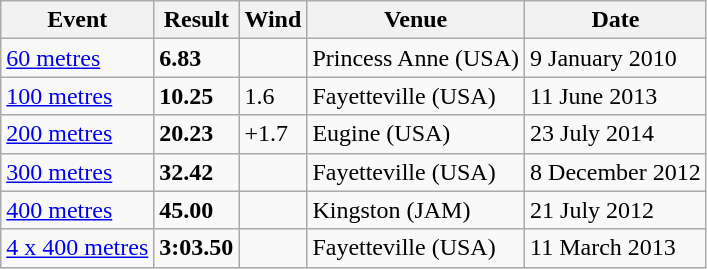<table class="wikitable">
<tr>
<th>Event</th>
<th>Result</th>
<th>Wind</th>
<th>Venue</th>
<th>Date</th>
</tr>
<tr>
<td><a href='#'>60 metres</a></td>
<td><strong>6.83</strong></td>
<td></td>
<td>Princess Anne (USA)</td>
<td>9 January 2010</td>
</tr>
<tr>
<td><a href='#'>100 metres</a></td>
<td><strong>10.25</strong></td>
<td>1.6</td>
<td>Fayetteville (USA)</td>
<td>11 June 2013</td>
</tr>
<tr>
<td><a href='#'>200 metres</a></td>
<td><strong>20.23</strong></td>
<td>+1.7</td>
<td>Eugine (USA)</td>
<td>23 July 2014</td>
</tr>
<tr>
<td><a href='#'>300 metres</a></td>
<td><strong>32.42</strong></td>
<td></td>
<td>Fayetteville  (USA)</td>
<td>8 December 2012</td>
</tr>
<tr>
<td><a href='#'>400 metres</a></td>
<td><strong>45.00</strong></td>
<td></td>
<td>Kingston (JAM)</td>
<td>21 July 2012</td>
</tr>
<tr>
<td><a href='#'>4 x 400 metres</a></td>
<td><strong>3:03.50</strong></td>
<td></td>
<td>Fayetteville (USA)</td>
<td>11 March 2013</td>
</tr>
</table>
